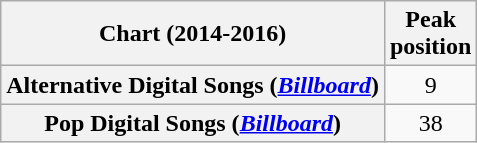<table class="wikitable sortable plainrowheaders">
<tr>
<th>Chart (2014-2016)</th>
<th>Peak<br>position</th>
</tr>
<tr>
<th scope="row">Alternative Digital Songs (<em><a href='#'>Billboard</a></em>)</th>
<td align="center">9</td>
</tr>
<tr>
<th scope="row">Pop Digital Songs (<em><a href='#'>Billboard</a></em>)</th>
<td align="center">38</td>
</tr>
</table>
